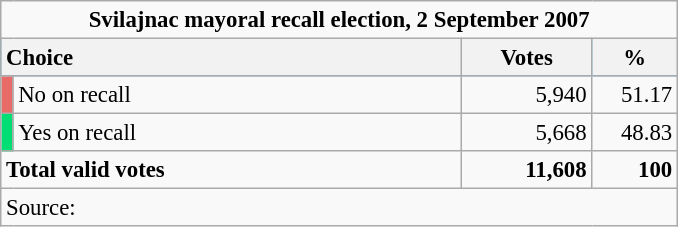<table class="wikitable" style="text-align:right;margin-right:1em; font-size:95%">
<tr>
<td colspan="4" style="text-align:center;"><strong>Svilajnac mayoral recall election, 2 September 2007</strong></td>
</tr>
<tr style="background:#09a8ff; text-align:center;">
<th colspan="2" style="text-align:left; width:300px;">Choice</th>
<th style="width:80px;">Votes</th>
<th style="width:50px;">%</th>
</tr>
<tr>
<td style="background: rgb(233, 107, 103);"></td>
<td style="text-align:left;">No on recall</td>
<td>5,940</td>
<td>51.17</td>
</tr>
<tr>
<td style="background: rgb(1, 223, 116); width:1px"></td>
<td style="text-align:left;">Yes on recall</td>
<td>5,668</td>
<td>48.83</td>
</tr>
<tr>
<td style="text-align:left;" colspan="2"><strong>Total valid votes</strong></td>
<td><strong>11,608</strong></td>
<td><strong>100</strong></td>
</tr>
<tr>
<td colspan=4 style="text-align:left;">Source: </td>
</tr>
</table>
